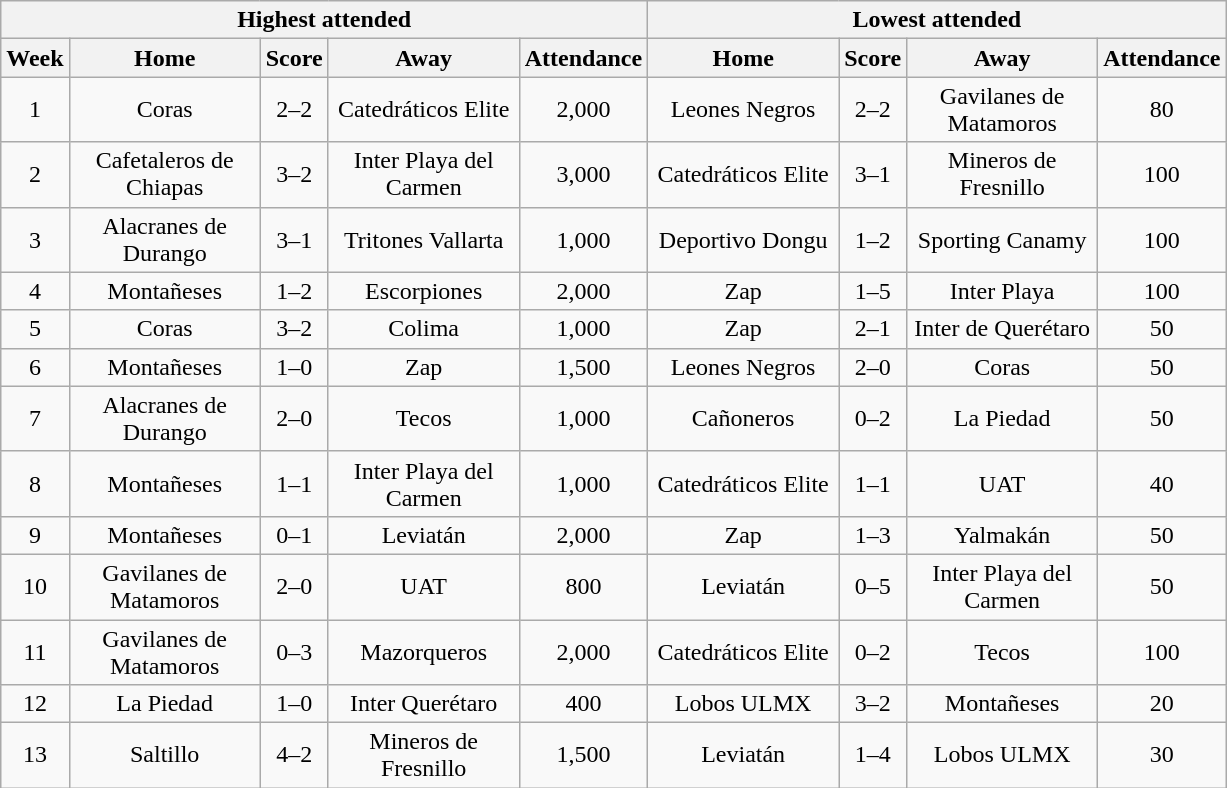<table class="wikitable" style="text-align:center">
<tr>
<th colspan=5>Highest attended</th>
<th colspan=4>Lowest attended</th>
</tr>
<tr>
<th>Week</th>
<th class="unsortable" width=120>Home</th>
<th>Score</th>
<th class="unsortable" width=120>Away</th>
<th>Attendance</th>
<th class="unsortable" width=120>Home</th>
<th>Score</th>
<th class="unsortable" width=120>Away</th>
<th>Attendance</th>
</tr>
<tr>
<td>1</td>
<td>Coras</td>
<td>2–2</td>
<td>Catedráticos Elite</td>
<td>2,000</td>
<td>Leones Negros</td>
<td>2–2</td>
<td>Gavilanes de Matamoros</td>
<td>80</td>
</tr>
<tr>
<td>2</td>
<td>Cafetaleros de Chiapas</td>
<td>3–2</td>
<td>Inter Playa del Carmen</td>
<td>3,000</td>
<td>Catedráticos Elite</td>
<td>3–1</td>
<td>Mineros de Fresnillo</td>
<td>100</td>
</tr>
<tr>
<td>3</td>
<td>Alacranes de Durango</td>
<td>3–1</td>
<td>Tritones Vallarta</td>
<td>1,000</td>
<td>Deportivo Dongu</td>
<td>1–2</td>
<td>Sporting Canamy</td>
<td>100</td>
</tr>
<tr>
<td>4</td>
<td>Montañeses</td>
<td>1–2</td>
<td>Escorpiones</td>
<td>2,000</td>
<td>Zap</td>
<td>1–5</td>
<td>Inter Playa</td>
<td>100</td>
</tr>
<tr>
<td>5</td>
<td>Coras</td>
<td>3–2</td>
<td>Colima</td>
<td>1,000</td>
<td>Zap</td>
<td>2–1</td>
<td>Inter de Querétaro</td>
<td>50</td>
</tr>
<tr>
<td>6</td>
<td>Montañeses</td>
<td>1–0</td>
<td>Zap</td>
<td>1,500</td>
<td>Leones Negros</td>
<td>2–0</td>
<td>Coras</td>
<td>50</td>
</tr>
<tr>
<td>7</td>
<td>Alacranes de Durango</td>
<td>2–0</td>
<td>Tecos</td>
<td>1,000</td>
<td>Cañoneros</td>
<td>0–2</td>
<td>La Piedad</td>
<td>50</td>
</tr>
<tr>
<td>8</td>
<td>Montañeses</td>
<td>1–1</td>
<td>Inter Playa del Carmen</td>
<td>1,000</td>
<td>Catedráticos Elite</td>
<td>1–1</td>
<td>UAT</td>
<td>40</td>
</tr>
<tr>
<td>9</td>
<td>Montañeses</td>
<td>0–1</td>
<td>Leviatán</td>
<td>2,000</td>
<td>Zap</td>
<td>1–3</td>
<td>Yalmakán</td>
<td>50</td>
</tr>
<tr>
<td>10</td>
<td>Gavilanes de Matamoros</td>
<td>2–0</td>
<td>UAT</td>
<td>800</td>
<td>Leviatán</td>
<td>0–5</td>
<td>Inter Playa del Carmen</td>
<td>50</td>
</tr>
<tr>
<td>11</td>
<td>Gavilanes de Matamoros</td>
<td>0–3</td>
<td>Mazorqueros</td>
<td>2,000</td>
<td>Catedráticos Elite</td>
<td>0–2</td>
<td>Tecos</td>
<td>100</td>
</tr>
<tr>
<td>12</td>
<td>La Piedad</td>
<td>1–0</td>
<td>Inter Querétaro</td>
<td>400</td>
<td>Lobos ULMX</td>
<td>3–2</td>
<td>Montañeses</td>
<td>20</td>
</tr>
<tr>
<td>13</td>
<td>Saltillo</td>
<td>4–2</td>
<td>Mineros de Fresnillo</td>
<td>1,500</td>
<td>Leviatán</td>
<td>1–4</td>
<td>Lobos ULMX</td>
<td>30</td>
</tr>
</table>
